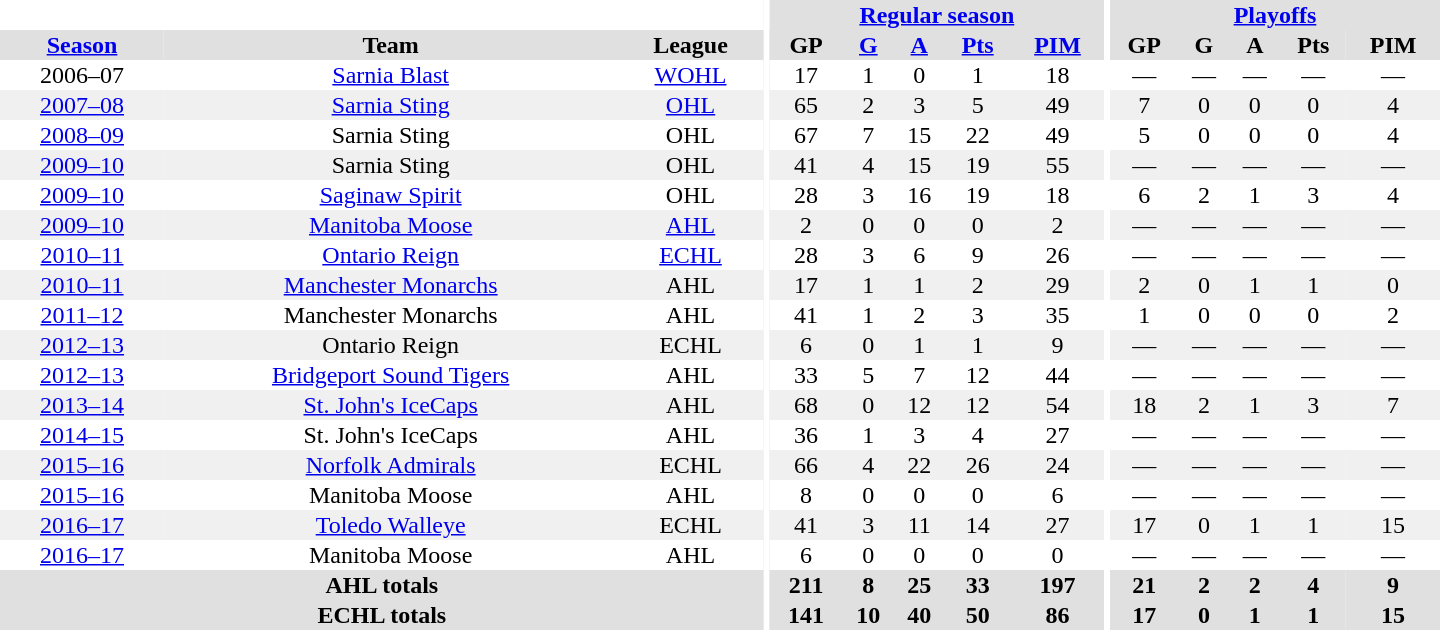<table border="0" cellpadding="1" cellspacing="0" style="text-align:center; width:60em">
<tr bgcolor="#e0e0e0">
<th colspan="3" bgcolor="#ffffff"></th>
<th rowspan="99" bgcolor="#ffffff"></th>
<th colspan="5"><a href='#'>Regular season</a></th>
<th rowspan="99" bgcolor="#ffffff"></th>
<th colspan="5"><a href='#'>Playoffs</a></th>
</tr>
<tr bgcolor="#e0e0e0">
<th><a href='#'>Season</a></th>
<th>Team</th>
<th>League</th>
<th>GP</th>
<th><a href='#'>G</a></th>
<th><a href='#'>A</a></th>
<th><a href='#'>Pts</a></th>
<th><a href='#'>PIM</a></th>
<th>GP</th>
<th>G</th>
<th>A</th>
<th>Pts</th>
<th>PIM</th>
</tr>
<tr>
<td>2006–07</td>
<td><a href='#'>Sarnia Blast</a></td>
<td><a href='#'>WOHL</a></td>
<td>17</td>
<td>1</td>
<td>0</td>
<td>1</td>
<td>18</td>
<td>—</td>
<td>—</td>
<td>—</td>
<td>—</td>
<td>—</td>
</tr>
<tr bgcolor="#f0f0f0">
<td><a href='#'>2007–08</a></td>
<td><a href='#'>Sarnia Sting</a></td>
<td><a href='#'>OHL</a></td>
<td>65</td>
<td>2</td>
<td>3</td>
<td>5</td>
<td>49</td>
<td>7</td>
<td>0</td>
<td>0</td>
<td>0</td>
<td>4</td>
</tr>
<tr>
<td><a href='#'>2008–09</a></td>
<td>Sarnia Sting</td>
<td>OHL</td>
<td>67</td>
<td>7</td>
<td>15</td>
<td>22</td>
<td>49</td>
<td>5</td>
<td>0</td>
<td>0</td>
<td>0</td>
<td>4</td>
</tr>
<tr bgcolor="#f0f0f0">
<td><a href='#'>2009–10</a></td>
<td>Sarnia Sting</td>
<td>OHL</td>
<td>41</td>
<td>4</td>
<td>15</td>
<td>19</td>
<td>55</td>
<td>—</td>
<td>—</td>
<td>—</td>
<td>—</td>
<td>—</td>
</tr>
<tr>
<td><a href='#'>2009–10</a></td>
<td><a href='#'>Saginaw Spirit</a></td>
<td>OHL</td>
<td>28</td>
<td>3</td>
<td>16</td>
<td>19</td>
<td>18</td>
<td>6</td>
<td>2</td>
<td>1</td>
<td>3</td>
<td>4</td>
</tr>
<tr bgcolor="#f0f0f0">
<td><a href='#'>2009–10</a></td>
<td><a href='#'>Manitoba Moose</a></td>
<td><a href='#'>AHL</a></td>
<td>2</td>
<td>0</td>
<td>0</td>
<td>0</td>
<td>2</td>
<td>—</td>
<td>—</td>
<td>—</td>
<td>—</td>
<td>—</td>
</tr>
<tr>
<td><a href='#'>2010–11</a></td>
<td><a href='#'>Ontario Reign</a></td>
<td><a href='#'>ECHL</a></td>
<td>28</td>
<td>3</td>
<td>6</td>
<td>9</td>
<td>26</td>
<td>—</td>
<td>—</td>
<td>—</td>
<td>—</td>
<td>—</td>
</tr>
<tr bgcolor="#f0f0f0">
<td><a href='#'>2010–11</a></td>
<td><a href='#'>Manchester Monarchs</a></td>
<td>AHL</td>
<td>17</td>
<td>1</td>
<td>1</td>
<td>2</td>
<td>29</td>
<td>2</td>
<td>0</td>
<td>1</td>
<td>1</td>
<td>0</td>
</tr>
<tr>
<td><a href='#'>2011–12</a></td>
<td>Manchester Monarchs</td>
<td>AHL</td>
<td>41</td>
<td>1</td>
<td>2</td>
<td>3</td>
<td>35</td>
<td>1</td>
<td>0</td>
<td>0</td>
<td>0</td>
<td>2</td>
</tr>
<tr bgcolor="#f0f0f0">
<td><a href='#'>2012–13</a></td>
<td>Ontario Reign</td>
<td>ECHL</td>
<td>6</td>
<td>0</td>
<td>1</td>
<td>1</td>
<td>9</td>
<td>—</td>
<td>—</td>
<td>—</td>
<td>—</td>
<td>—</td>
</tr>
<tr>
<td><a href='#'>2012–13</a></td>
<td><a href='#'>Bridgeport Sound Tigers</a></td>
<td>AHL</td>
<td>33</td>
<td>5</td>
<td>7</td>
<td>12</td>
<td>44</td>
<td>—</td>
<td>—</td>
<td>—</td>
<td>—</td>
<td>—</td>
</tr>
<tr bgcolor="#f0f0f0">
<td><a href='#'>2013–14</a></td>
<td><a href='#'>St. John's IceCaps</a></td>
<td>AHL</td>
<td>68</td>
<td>0</td>
<td>12</td>
<td>12</td>
<td>54</td>
<td>18</td>
<td>2</td>
<td>1</td>
<td>3</td>
<td>7</td>
</tr>
<tr>
<td><a href='#'>2014–15</a></td>
<td>St. John's IceCaps</td>
<td>AHL</td>
<td>36</td>
<td>1</td>
<td>3</td>
<td>4</td>
<td>27</td>
<td>—</td>
<td>—</td>
<td>—</td>
<td>—</td>
<td>—</td>
</tr>
<tr bgcolor="#f0f0f0">
<td><a href='#'>2015–16</a></td>
<td><a href='#'>Norfolk Admirals</a></td>
<td>ECHL</td>
<td>66</td>
<td>4</td>
<td>22</td>
<td>26</td>
<td>24</td>
<td>—</td>
<td>—</td>
<td>—</td>
<td>—</td>
<td>—</td>
</tr>
<tr>
<td><a href='#'>2015–16</a></td>
<td>Manitoba Moose</td>
<td>AHL</td>
<td>8</td>
<td>0</td>
<td>0</td>
<td>0</td>
<td>6</td>
<td>—</td>
<td>—</td>
<td>—</td>
<td>—</td>
<td>—</td>
</tr>
<tr bgcolor="#f0f0f0">
<td><a href='#'>2016–17</a></td>
<td><a href='#'>Toledo Walleye</a></td>
<td>ECHL</td>
<td>41</td>
<td>3</td>
<td>11</td>
<td>14</td>
<td>27</td>
<td>17</td>
<td>0</td>
<td>1</td>
<td>1</td>
<td>15</td>
</tr>
<tr>
<td><a href='#'>2016–17</a></td>
<td>Manitoba Moose</td>
<td>AHL</td>
<td>6</td>
<td>0</td>
<td>0</td>
<td>0</td>
<td>0</td>
<td>—</td>
<td>—</td>
<td>—</td>
<td>—</td>
<td>—</td>
</tr>
<tr>
</tr>
<tr ALIGN="center" bgcolor="#e0e0e0">
<th colspan="3">AHL totals</th>
<th ALIGN="center">211</th>
<th ALIGN="center">8</th>
<th ALIGN="center">25</th>
<th ALIGN="center">33</th>
<th ALIGN="center">197</th>
<th ALIGN="center">21</th>
<th ALIGN="center">2</th>
<th ALIGN="center">2</th>
<th ALIGN="center">4</th>
<th ALIGN="center">9</th>
</tr>
<tr>
</tr>
<tr ALIGN="center" bgcolor="#e0e0e0">
<th colspan="3">ECHL totals</th>
<th ALIGN="center">141</th>
<th ALIGN="center">10</th>
<th ALIGN="center">40</th>
<th ALIGN="center">50</th>
<th ALIGN="center">86</th>
<th ALIGN="center">17</th>
<th ALIGN="center">0</th>
<th ALIGN="center">1</th>
<th ALIGN="center">1</th>
<th ALIGN="center">15</th>
</tr>
</table>
